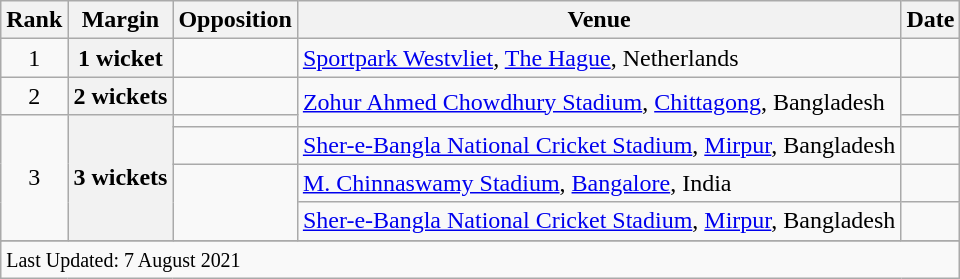<table class="wikitable plainrowheaders sortable">
<tr>
<th scope=col>Rank</th>
<th scope=col>Margin</th>
<th scope=col>Opposition</th>
<th scope=col>Venue</th>
<th scope=col>Date</th>
</tr>
<tr>
<td align=center>1</td>
<th scope=row style=text-align:center>1 wicket</th>
<td></td>
<td><a href='#'>Sportpark Westvliet</a>, <a href='#'>The Hague</a>, Netherlands</td>
<td></td>
</tr>
<tr>
<td align=center>2</td>
<th scope=row style=text-align:center>2 wickets</th>
<td></td>
<td rowspan=2><a href='#'>Zohur Ahmed Chowdhury Stadium</a>, <a href='#'>Chittagong</a>, Bangladesh</td>
<td> </td>
</tr>
<tr>
<td align=center rowspan=4>3</td>
<th scope=row style=text-align:center rowspan=4>3 wickets</th>
<td></td>
<td></td>
</tr>
<tr>
<td></td>
<td><a href='#'>Sher-e-Bangla National Cricket Stadium</a>, <a href='#'>Mirpur</a>, Bangladesh</td>
<td></td>
</tr>
<tr>
<td rowspan=2></td>
<td><a href='#'>M. Chinnaswamy Stadium</a>, <a href='#'>Bangalore</a>, India</td>
<td> </td>
</tr>
<tr>
<td><a href='#'>Sher-e-Bangla National Cricket Stadium</a>, <a href='#'>Mirpur</a>, Bangladesh</td>
<td></td>
</tr>
<tr>
</tr>
<tr class=sortbottom>
<td colspan=5><small>Last Updated: 7 August 2021</small></td>
</tr>
</table>
